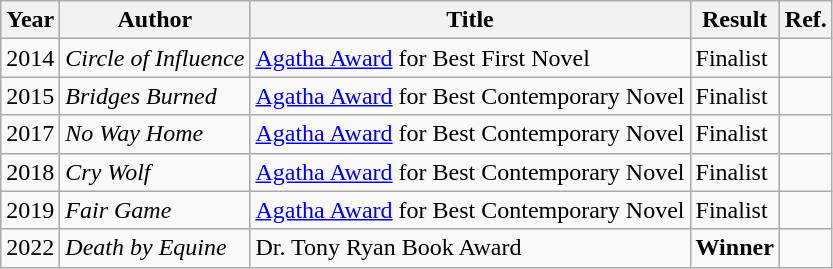<table class="wikitable">
<tr>
<th>Year</th>
<th>Author</th>
<th>Title</th>
<th>Result</th>
<th>Ref.</th>
</tr>
<tr>
<td>2014</td>
<td><em>Circle of Influence</em></td>
<td><a href='#'>Agatha Award</a> for Best First Novel</td>
<td>Finalist</td>
<td></td>
</tr>
<tr>
<td>2015</td>
<td><em>Bridges Burned</em></td>
<td><a href='#'>Agatha Award</a> for Best Contemporary Novel</td>
<td>Finalist</td>
<td></td>
</tr>
<tr>
<td>2017</td>
<td><em>No Way Home</em></td>
<td><a href='#'>Agatha Award</a> for Best Contemporary Novel</td>
<td>Finalist</td>
<td></td>
</tr>
<tr>
<td>2018</td>
<td><em>Cry Wolf</em></td>
<td><a href='#'>Agatha Award</a> for Best Contemporary Novel</td>
<td>Finalist</td>
<td></td>
</tr>
<tr>
<td>2019</td>
<td><em>Fair Game</em></td>
<td><a href='#'>Agatha Award</a> for Best Contemporary Novel</td>
<td>Finalist</td>
<td></td>
</tr>
<tr>
<td>2022</td>
<td><em>Death by Equine</em></td>
<td>Dr. Tony Ryan Book Award</td>
<td><strong>Winner</strong></td>
<td></td>
</tr>
</table>
